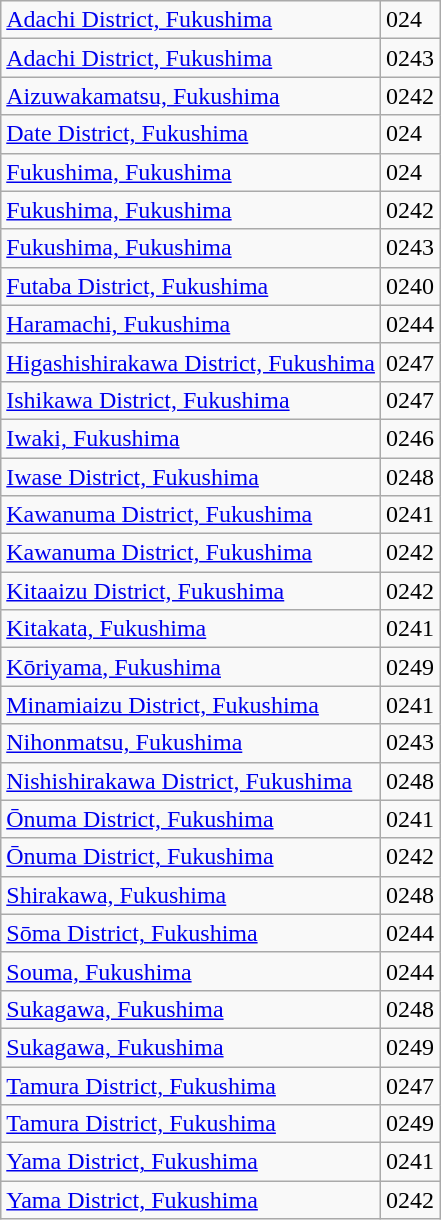<table class="wikitable">
<tr>
<td><a href='#'>Adachi District, Fukushima</a></td>
<td>024</td>
</tr>
<tr>
<td><a href='#'>Adachi District, Fukushima</a></td>
<td>0243</td>
</tr>
<tr>
<td><a href='#'>Aizuwakamatsu, Fukushima</a></td>
<td>0242</td>
</tr>
<tr>
<td><a href='#'>Date District, Fukushima</a></td>
<td>024</td>
</tr>
<tr>
<td><a href='#'>Fukushima, Fukushima</a></td>
<td>024</td>
</tr>
<tr>
<td><a href='#'>Fukushima, Fukushima</a></td>
<td>0242</td>
</tr>
<tr>
<td><a href='#'>Fukushima, Fukushima</a></td>
<td>0243</td>
</tr>
<tr>
<td><a href='#'>Futaba District, Fukushima</a></td>
<td>0240</td>
</tr>
<tr>
<td><a href='#'>Haramachi, Fukushima</a></td>
<td>0244</td>
</tr>
<tr>
<td><a href='#'>Higashishirakawa District, Fukushima</a></td>
<td>0247</td>
</tr>
<tr>
<td><a href='#'>Ishikawa District, Fukushima</a></td>
<td>0247</td>
</tr>
<tr>
<td><a href='#'>Iwaki, Fukushima</a></td>
<td>0246</td>
</tr>
<tr>
<td><a href='#'>Iwase District, Fukushima</a></td>
<td>0248</td>
</tr>
<tr>
<td><a href='#'>Kawanuma District, Fukushima</a></td>
<td>0241</td>
</tr>
<tr>
<td><a href='#'>Kawanuma District, Fukushima</a></td>
<td>0242</td>
</tr>
<tr>
<td><a href='#'>Kitaaizu District, Fukushima</a></td>
<td>0242</td>
</tr>
<tr>
<td><a href='#'>Kitakata, Fukushima</a></td>
<td>0241</td>
</tr>
<tr>
<td><a href='#'>Kōriyama, Fukushima</a></td>
<td>0249</td>
</tr>
<tr>
<td><a href='#'>Minamiaizu District, Fukushima</a></td>
<td>0241</td>
</tr>
<tr>
<td><a href='#'>Nihonmatsu, Fukushima</a></td>
<td>0243</td>
</tr>
<tr>
<td><a href='#'>Nishishirakawa District, Fukushima</a></td>
<td>0248</td>
</tr>
<tr>
<td><a href='#'>Ōnuma District, Fukushima</a></td>
<td>0241</td>
</tr>
<tr>
<td><a href='#'>Ōnuma District, Fukushima</a></td>
<td>0242</td>
</tr>
<tr>
<td><a href='#'>Shirakawa, Fukushima</a></td>
<td>0248</td>
</tr>
<tr>
<td><a href='#'>Sōma District, Fukushima</a></td>
<td>0244</td>
</tr>
<tr>
<td><a href='#'>Souma, Fukushima</a></td>
<td>0244</td>
</tr>
<tr>
<td><a href='#'>Sukagawa, Fukushima</a></td>
<td>0248</td>
</tr>
<tr>
<td><a href='#'>Sukagawa, Fukushima</a></td>
<td>0249</td>
</tr>
<tr>
<td><a href='#'>Tamura District, Fukushima</a></td>
<td>0247</td>
</tr>
<tr>
<td><a href='#'>Tamura District, Fukushima</a></td>
<td>0249</td>
</tr>
<tr>
<td><a href='#'>Yama District, Fukushima</a></td>
<td>0241</td>
</tr>
<tr>
<td><a href='#'>Yama District, Fukushima</a></td>
<td>0242</td>
</tr>
</table>
